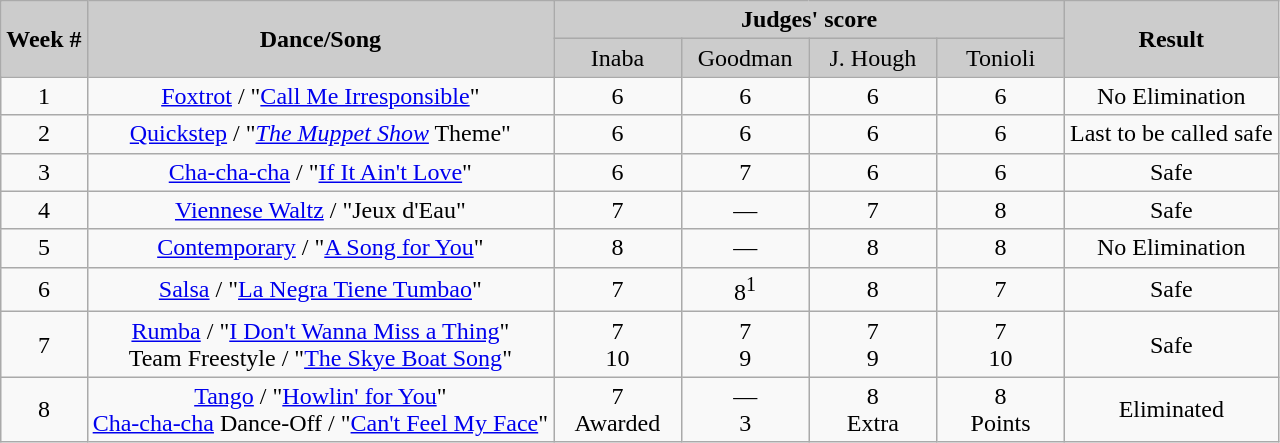<table class="wikitable" style="text-align:center">
<tr>
<th rowspan="2" style="background:#ccc;">Week #</th>
<th rowspan="2" style="background:#ccc;">Dance/Song</th>
<th colspan="4" style="background:#ccc;">Judges' score</th>
<th rowspan="2" style="background:#ccc;">Result</th>
</tr>
<tr style="background:#ccc;">
<td style="width:10%;">Inaba</td>
<td style="width:10%;">Goodman</td>
<td style="width:10%;">J. Hough</td>
<td style="width:10%;">Tonioli</td>
</tr>
<tr>
<td>1</td>
<td><a href='#'>Foxtrot</a> / "<a href='#'>Call Me Irresponsible</a>"</td>
<td>6</td>
<td>6</td>
<td>6</td>
<td>6</td>
<td>No Elimination</td>
</tr>
<tr>
<td>2</td>
<td><a href='#'>Quickstep</a> / "<em><a href='#'>The Muppet Show</a></em> Theme"</td>
<td>6</td>
<td>6</td>
<td>6</td>
<td>6</td>
<td>Last to be called safe</td>
</tr>
<tr>
<td>3</td>
<td><a href='#'>Cha-cha-cha</a> / "<a href='#'>If It Ain't Love</a>"</td>
<td>6</td>
<td>7</td>
<td>6</td>
<td>6</td>
<td>Safe</td>
</tr>
<tr>
<td>4</td>
<td><a href='#'>Viennese Waltz</a> / "Jeux d'Eau"</td>
<td>7</td>
<td>—</td>
<td>7</td>
<td>8</td>
<td>Safe</td>
</tr>
<tr>
<td>5</td>
<td><a href='#'>Contemporary</a> / "<a href='#'>A Song for You</a>"</td>
<td>8</td>
<td>—</td>
<td>8</td>
<td>8</td>
<td>No Elimination</td>
</tr>
<tr>
<td>6</td>
<td><a href='#'>Salsa</a> / "<a href='#'>La Negra Tiene Tumbao</a>"</td>
<td>7</td>
<td>8<sup>1</sup></td>
<td>8</td>
<td>7</td>
<td>Safe</td>
</tr>
<tr>
<td>7</td>
<td><a href='#'>Rumba</a> / "<a href='#'>I Don't Wanna Miss a Thing</a>"<br>Team Freestyle / "<a href='#'>The Skye Boat Song</a>"</td>
<td>7<br>10</td>
<td>7<br>9</td>
<td>7<br>9</td>
<td>7<br>10</td>
<td>Safe</td>
</tr>
<tr>
<td>8</td>
<td><a href='#'>Tango</a> / "<a href='#'>Howlin' for You</a>"<br><a href='#'>Cha-cha-cha</a> Dance-Off / "<a href='#'>Can't Feel My Face</a>"</td>
<td>7<br>Awarded</td>
<td>—<br>3</td>
<td>8<br>Extra</td>
<td>8<br>Points</td>
<td>Eliminated</td>
</tr>
</table>
